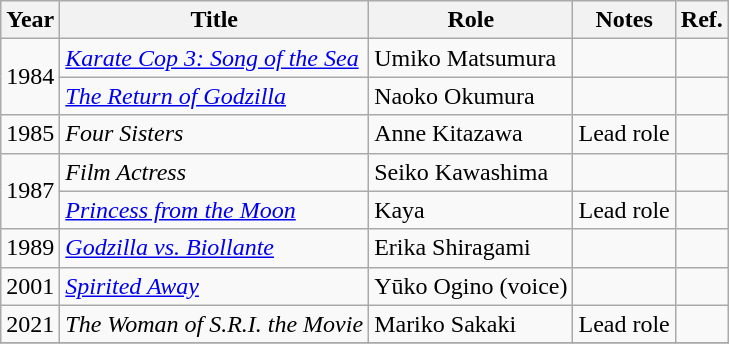<table class="wikitable sortable">
<tr>
<th>Year</th>
<th>Title</th>
<th>Role</th>
<th>Notes</th>
<th class="unsortable">Ref.</th>
</tr>
<tr>
<td rowspan=2>1984</td>
<td><em><a href='#'>Karate Cop 3: Song of the Sea</a></em></td>
<td>Umiko Matsumura</td>
<td></td>
<td></td>
</tr>
<tr>
<td><em><a href='#'>The Return of Godzilla</a></em></td>
<td>Naoko Okumura</td>
<td></td>
<td></td>
</tr>
<tr>
<td>1985</td>
<td><em>Four Sisters</em></td>
<td>Anne Kitazawa</td>
<td>Lead role</td>
<td></td>
</tr>
<tr>
<td rowspan=2>1987</td>
<td><em>Film Actress</em></td>
<td>Seiko Kawashima</td>
<td></td>
<td></td>
</tr>
<tr>
<td><em><a href='#'>Princess from the Moon</a></em></td>
<td>Kaya</td>
<td>Lead role</td>
<td></td>
</tr>
<tr>
<td>1989</td>
<td><em><a href='#'>Godzilla vs. Biollante</a></em></td>
<td>Erika Shiragami</td>
<td></td>
<td></td>
</tr>
<tr>
<td>2001</td>
<td><em><a href='#'>Spirited Away</a></em></td>
<td>Yūko Ogino (voice)</td>
<td></td>
<td></td>
</tr>
<tr>
<td>2021</td>
<td><em>The Woman of S.R.I. the Movie</em></td>
<td>Mariko Sakaki</td>
<td>Lead role</td>
<td></td>
</tr>
<tr>
</tr>
</table>
